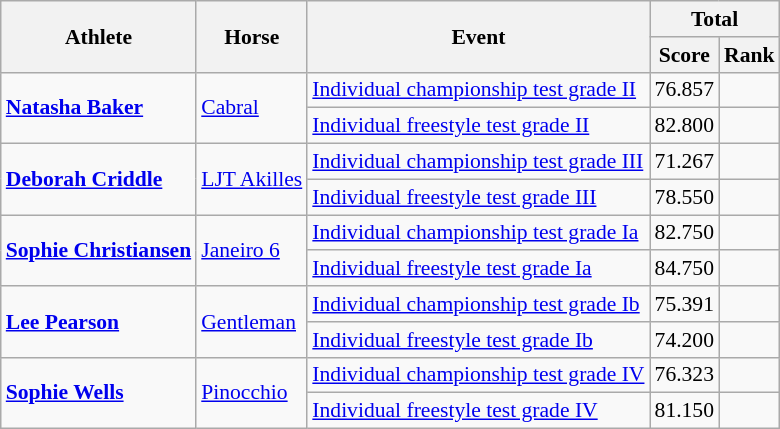<table class=wikitable style="font-size:90%">
<tr>
<th rowspan="2">Athlete</th>
<th rowspan="2">Horse</th>
<th rowspan="2">Event</th>
<th colspan="2">Total</th>
</tr>
<tr>
<th>Score</th>
<th>Rank</th>
</tr>
<tr>
<td rowspan="2"><strong><a href='#'>Natasha Baker</a></strong></td>
<td rowspan="2"><a href='#'>Cabral</a></td>
<td><a href='#'>Individual championship test grade II</a></td>
<td align="center">76.857</td>
<td align="center"></td>
</tr>
<tr>
<td><a href='#'>Individual freestyle test grade II</a></td>
<td align="center">82.800</td>
<td align="center"></td>
</tr>
<tr>
<td rowspan="2"><strong><a href='#'>Deborah Criddle</a></strong></td>
<td rowspan="2"><a href='#'>LJT Akilles</a></td>
<td><a href='#'>Individual championship test grade III</a></td>
<td align="center">71.267</td>
<td align="center"></td>
</tr>
<tr>
<td><a href='#'>Individual freestyle test grade III</a></td>
<td align="center">78.550</td>
<td align="center"></td>
</tr>
<tr>
<td rowspan="2"><strong><a href='#'>Sophie Christiansen</a></strong></td>
<td rowspan="2"><a href='#'>Janeiro 6</a></td>
<td><a href='#'>Individual championship test grade Ia</a></td>
<td align="center">82.750</td>
<td align="center"></td>
</tr>
<tr>
<td><a href='#'>Individual freestyle test grade Ia</a></td>
<td align="center">84.750</td>
<td align="center"></td>
</tr>
<tr>
<td rowspan="2"><strong><a href='#'>Lee Pearson</a></strong></td>
<td rowspan="2"><a href='#'>Gentleman</a></td>
<td><a href='#'>Individual championship test grade Ib</a></td>
<td align="center">75.391</td>
<td align="center"></td>
</tr>
<tr>
<td><a href='#'>Individual freestyle test grade Ib</a></td>
<td align="center">74.200</td>
<td align="center"></td>
</tr>
<tr>
<td rowspan="2"><strong><a href='#'>Sophie Wells</a></strong></td>
<td rowspan="2"><a href='#'>Pinocchio</a></td>
<td><a href='#'>Individual championship test grade IV</a></td>
<td align="center">76.323</td>
<td align="center"></td>
</tr>
<tr>
<td><a href='#'>Individual freestyle test grade IV</a></td>
<td align="center">81.150</td>
<td align="center"></td>
</tr>
</table>
